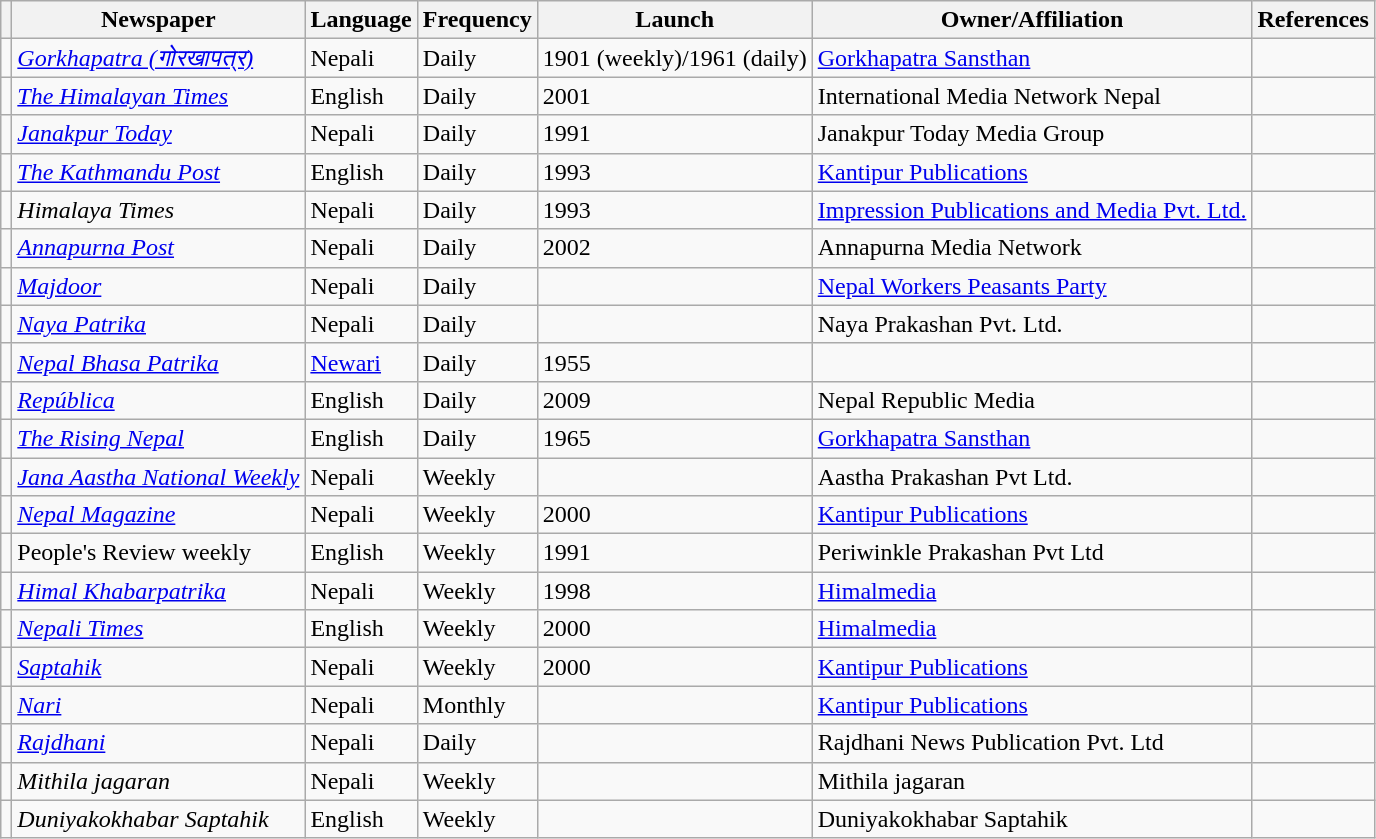<table class="wikitable sortable">
<tr valign="middle">
<th></th>
<th>Newspaper</th>
<th>Language</th>
<th>Frequency</th>
<th>Launch</th>
<th>Owner/Affiliation</th>
<th>References</th>
</tr>
<tr>
<td></td>
<td><em><a href='#'>Gorkhapatra (गोरखापत्र)</a></em></td>
<td>Nepali</td>
<td>Daily</td>
<td>1901 (weekly)/1961 (daily)</td>
<td><a href='#'>Gorkhapatra Sansthan</a></td>
<td></td>
</tr>
<tr>
<td></td>
<td><em><a href='#'>The Himalayan Times</a></em></td>
<td>English</td>
<td>Daily</td>
<td>2001</td>
<td>International Media Network Nepal</td>
<td></td>
</tr>
<tr>
<td></td>
<td><em><a href='#'>Janakpur Today</a></em></td>
<td>Nepali</td>
<td>Daily</td>
<td>1991</td>
<td>Janakpur Today Media Group</td>
<td></td>
</tr>
<tr>
<td></td>
<td><em><a href='#'>The Kathmandu Post</a></em></td>
<td>English</td>
<td>Daily</td>
<td>1993</td>
<td><a href='#'>Kantipur Publications</a></td>
<td></td>
</tr>
<tr>
<td></td>
<td><em>Himalaya Times</em></td>
<td>Nepali</td>
<td>Daily</td>
<td>1993</td>
<td><a href='#'>Impression Publications and Media Pvt. Ltd.</a></td>
<td></td>
</tr>
<tr>
<td></td>
<td><em><a href='#'>Annapurna Post</a></em></td>
<td>Nepali</td>
<td>Daily</td>
<td>2002</td>
<td>Annapurna Media Network</td>
<td></td>
</tr>
<tr>
<td></td>
<td><em><a href='#'>Majdoor</a></em></td>
<td>Nepali</td>
<td>Daily</td>
<td></td>
<td><a href='#'>Nepal Workers Peasants Party</a></td>
<td></td>
</tr>
<tr>
<td></td>
<td><em><a href='#'>Naya Patrika</a></em></td>
<td>Nepali</td>
<td>Daily</td>
<td></td>
<td>Naya Prakashan Pvt. Ltd.</td>
<td></td>
</tr>
<tr>
<td></td>
<td><em><a href='#'>Nepal Bhasa Patrika</a></em></td>
<td><a href='#'>Newari</a></td>
<td>Daily</td>
<td>1955</td>
<td></td>
<td></td>
</tr>
<tr>
<td></td>
<td><em><a href='#'>República</a></em></td>
<td>English</td>
<td>Daily</td>
<td>2009</td>
<td>Nepal Republic Media</td>
<td></td>
</tr>
<tr>
<td></td>
<td><em><a href='#'>The Rising Nepal</a></em></td>
<td>English</td>
<td>Daily</td>
<td>1965</td>
<td><a href='#'>Gorkhapatra Sansthan</a></td>
<td></td>
</tr>
<tr>
<td></td>
<td><em><a href='#'>Jana Aastha National Weekly</a></em></td>
<td>Nepali</td>
<td>Weekly</td>
<td></td>
<td>Aastha Prakashan Pvt Ltd.</td>
<td></td>
</tr>
<tr>
<td></td>
<td><em><a href='#'>Nepal Magazine</a></em></td>
<td>Nepali</td>
<td>Weekly</td>
<td>2000</td>
<td><a href='#'>Kantipur Publications</a></td>
<td></td>
</tr>
<tr>
<td></td>
<td>People's Review weekly</td>
<td>English</td>
<td>Weekly</td>
<td>1991</td>
<td>Periwinkle Prakashan Pvt Ltd</td>
<td></td>
</tr>
<tr>
<td></td>
<td><em><a href='#'>Himal Khabarpatrika</a></em></td>
<td>Nepali</td>
<td>Weekly</td>
<td>1998</td>
<td><a href='#'>Himalmedia</a></td>
<td></td>
</tr>
<tr>
<td></td>
<td><em><a href='#'>Nepali Times</a></em></td>
<td>English</td>
<td>Weekly</td>
<td>2000</td>
<td><a href='#'>Himalmedia</a></td>
<td></td>
</tr>
<tr>
<td></td>
<td><em><a href='#'>Saptahik</a></em></td>
<td>Nepali</td>
<td>Weekly</td>
<td>2000</td>
<td><a href='#'>Kantipur Publications</a></td>
<td></td>
</tr>
<tr>
<td></td>
<td><em><a href='#'>Nari</a></em></td>
<td>Nepali</td>
<td>Monthly</td>
<td></td>
<td><a href='#'>Kantipur Publications</a></td>
<td></td>
</tr>
<tr>
<td></td>
<td><em><a href='#'>Rajdhani</a></em></td>
<td>Nepali</td>
<td>Daily</td>
<td></td>
<td>Rajdhani News Publication Pvt. Ltd</td>
<td></td>
</tr>
<tr>
<td></td>
<td><em>Mithila jagaran</em></td>
<td>Nepali</td>
<td>Weekly</td>
<td></td>
<td>Mithila jagaran</td>
<td></td>
</tr>
<tr>
<td></td>
<td><em>Duniyakokhabar Saptahik</em></td>
<td>English</td>
<td>Weekly</td>
<td></td>
<td>Duniyakokhabar Saptahik</td>
<td></td>
</tr>
</table>
